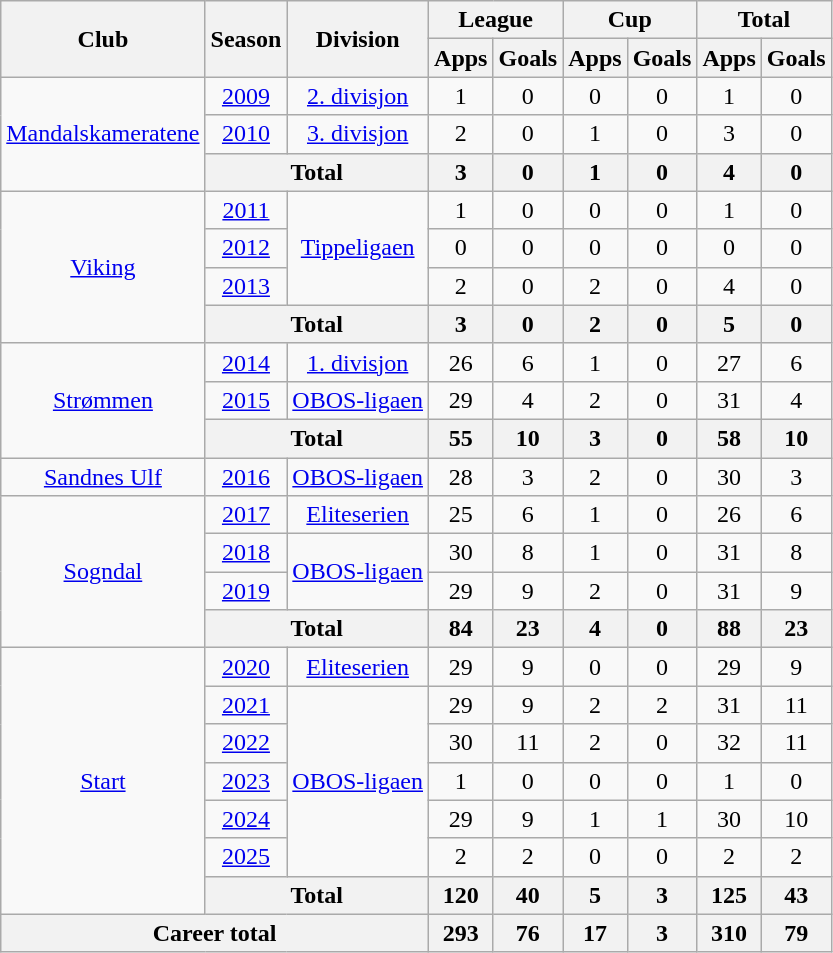<table class="wikitable" style="text-align: center;">
<tr>
<th rowspan="2">Club</th>
<th rowspan="2">Season</th>
<th rowspan="2">Division</th>
<th colspan="2">League</th>
<th colspan="2">Cup</th>
<th colspan="2">Total</th>
</tr>
<tr>
<th>Apps</th>
<th>Goals</th>
<th>Apps</th>
<th>Goals</th>
<th>Apps</th>
<th>Goals</th>
</tr>
<tr>
<td rowspan="3" valign="center"><a href='#'>Mandalskameratene</a></td>
<td><a href='#'>2009</a></td>
<td rowspan="1" valign="center"><a href='#'>2. divisjon</a></td>
<td>1</td>
<td>0</td>
<td>0</td>
<td>0</td>
<td>1</td>
<td>0</td>
</tr>
<tr>
<td><a href='#'>2010</a></td>
<td rowspan="1" valign="center"><a href='#'>3. divisjon</a></td>
<td>2</td>
<td>0</td>
<td>1</td>
<td>0</td>
<td>3</td>
<td>0</td>
</tr>
<tr>
<th colspan="2">Total</th>
<th>3</th>
<th>0</th>
<th>1</th>
<th>0</th>
<th>4</th>
<th>0</th>
</tr>
<tr>
<td rowspan="4" valign="center"><a href='#'>Viking</a></td>
<td><a href='#'>2011</a></td>
<td rowspan="3" valign="center"><a href='#'>Tippeligaen</a></td>
<td>1</td>
<td>0</td>
<td>0</td>
<td>0</td>
<td>1</td>
<td>0</td>
</tr>
<tr>
<td><a href='#'>2012</a></td>
<td>0</td>
<td>0</td>
<td>0</td>
<td>0</td>
<td>0</td>
<td>0</td>
</tr>
<tr>
<td><a href='#'>2013</a></td>
<td>2</td>
<td>0</td>
<td>2</td>
<td>0</td>
<td>4</td>
<td>0</td>
</tr>
<tr>
<th colspan="2">Total</th>
<th>3</th>
<th>0</th>
<th>2</th>
<th>0</th>
<th>5</th>
<th>0</th>
</tr>
<tr>
<td rowspan="3" valign="center"><a href='#'>Strømmen</a></td>
<td><a href='#'>2014</a></td>
<td rowspan="1" valign="center"><a href='#'>1. divisjon</a></td>
<td>26</td>
<td>6</td>
<td>1</td>
<td>0</td>
<td>27</td>
<td>6</td>
</tr>
<tr>
<td><a href='#'>2015</a></td>
<td rowspan="1" valign="center"><a href='#'>OBOS-ligaen</a></td>
<td>29</td>
<td>4</td>
<td>2</td>
<td>0</td>
<td>31</td>
<td>4</td>
</tr>
<tr>
<th colspan="2">Total</th>
<th>55</th>
<th>10</th>
<th>3</th>
<th>0</th>
<th>58</th>
<th>10</th>
</tr>
<tr>
<td rowspan="1" valign="center"><a href='#'>Sandnes Ulf</a></td>
<td><a href='#'>2016</a></td>
<td rowspan="1" valign="center"><a href='#'>OBOS-ligaen</a></td>
<td>28</td>
<td>3</td>
<td>2</td>
<td>0</td>
<td>30</td>
<td>3</td>
</tr>
<tr>
<td rowspan="4" valign="center"><a href='#'>Sogndal</a></td>
<td><a href='#'>2017</a></td>
<td rowspan="1" valign="center"><a href='#'>Eliteserien</a></td>
<td>25</td>
<td>6</td>
<td>1</td>
<td>0</td>
<td>26</td>
<td>6</td>
</tr>
<tr>
<td><a href='#'>2018</a></td>
<td rowspan="2" valign="center"><a href='#'>OBOS-ligaen</a></td>
<td>30</td>
<td>8</td>
<td>1</td>
<td>0</td>
<td>31</td>
<td>8</td>
</tr>
<tr>
<td><a href='#'>2019</a></td>
<td>29</td>
<td>9</td>
<td>2</td>
<td>0</td>
<td>31</td>
<td>9</td>
</tr>
<tr>
<th colspan="2">Total</th>
<th>84</th>
<th>23</th>
<th>4</th>
<th>0</th>
<th>88</th>
<th>23</th>
</tr>
<tr>
<td rowspan="7" valign="center"><a href='#'>Start</a></td>
<td><a href='#'>2020</a></td>
<td rowspan="1" valign="center"><a href='#'>Eliteserien</a></td>
<td>29</td>
<td>9</td>
<td>0</td>
<td>0</td>
<td>29</td>
<td>9</td>
</tr>
<tr>
<td><a href='#'>2021</a></td>
<td rowspan="5" valign="center"><a href='#'>OBOS-ligaen</a></td>
<td>29</td>
<td>9</td>
<td>2</td>
<td>2</td>
<td>31</td>
<td>11</td>
</tr>
<tr>
<td><a href='#'>2022</a></td>
<td>30</td>
<td>11</td>
<td>2</td>
<td>0</td>
<td>32</td>
<td>11</td>
</tr>
<tr>
<td><a href='#'>2023</a></td>
<td>1</td>
<td>0</td>
<td>0</td>
<td>0</td>
<td>1</td>
<td>0</td>
</tr>
<tr>
<td><a href='#'>2024</a></td>
<td>29</td>
<td>9</td>
<td>1</td>
<td>1</td>
<td>30</td>
<td>10</td>
</tr>
<tr>
<td><a href='#'>2025</a></td>
<td>2</td>
<td>2</td>
<td>0</td>
<td>0</td>
<td>2</td>
<td>2</td>
</tr>
<tr>
<th colspan="2">Total</th>
<th>120</th>
<th>40</th>
<th>5</th>
<th>3</th>
<th>125</th>
<th>43</th>
</tr>
<tr>
<th colspan="3">Career total</th>
<th>293</th>
<th>76</th>
<th>17</th>
<th>3</th>
<th>310</th>
<th>79</th>
</tr>
</table>
